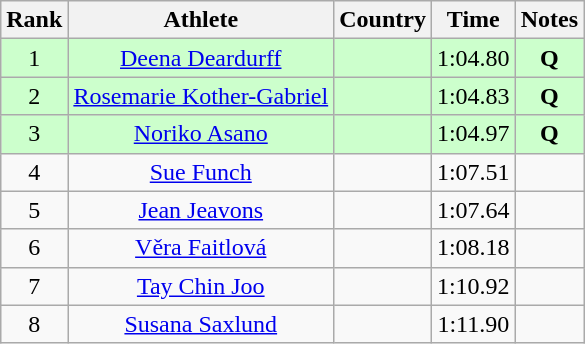<table class="wikitable sortable" style="text-align:center">
<tr>
<th>Rank</th>
<th>Athlete</th>
<th>Country</th>
<th>Time</th>
<th>Notes</th>
</tr>
<tr bgcolor=ccffcc>
<td>1</td>
<td><a href='#'>Deena Deardurff</a></td>
<td align=left></td>
<td>1:04.80</td>
<td><strong>Q</strong></td>
</tr>
<tr bgcolor=ccffcc>
<td>2</td>
<td><a href='#'>Rosemarie Kother-Gabriel</a></td>
<td align=left></td>
<td>1:04.83</td>
<td><strong> Q</strong></td>
</tr>
<tr bgcolor=ccffcc>
<td>3</td>
<td><a href='#'>Noriko Asano</a></td>
<td align=left></td>
<td>1:04.97</td>
<td><strong>Q</strong></td>
</tr>
<tr>
<td>4</td>
<td><a href='#'>Sue Funch</a></td>
<td align=left></td>
<td>1:07.51</td>
<td><strong> </strong></td>
</tr>
<tr>
<td>5</td>
<td><a href='#'>Jean Jeavons</a></td>
<td align=left></td>
<td>1:07.64</td>
<td><strong> </strong></td>
</tr>
<tr>
<td>6</td>
<td><a href='#'>Věra Faitlová</a></td>
<td align=left></td>
<td>1:08.18</td>
<td><strong> </strong></td>
</tr>
<tr>
<td>7</td>
<td><a href='#'>Tay Chin Joo</a></td>
<td align=left></td>
<td>1:10.92</td>
<td><strong> </strong></td>
</tr>
<tr>
<td>8</td>
<td><a href='#'>Susana Saxlund</a></td>
<td align=left></td>
<td>1:11.90</td>
<td><strong> </strong></td>
</tr>
</table>
